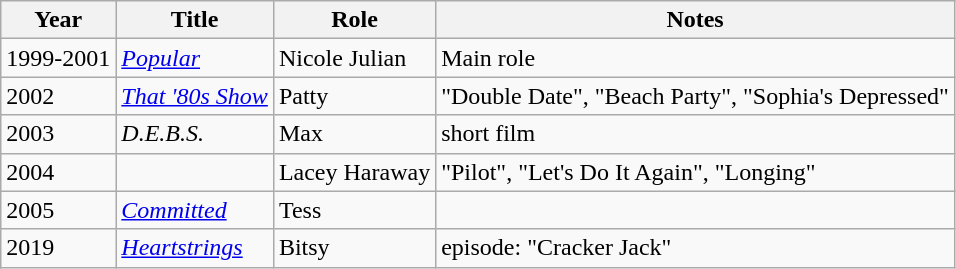<table class="wikitable sortable">
<tr>
<th>Year</th>
<th>Title</th>
<th>Role</th>
<th class="unsortable">Notes</th>
</tr>
<tr>
<td>1999-2001</td>
<td><em><a href='#'>Popular</a></em></td>
<td>Nicole Julian</td>
<td>Main role</td>
</tr>
<tr>
<td>2002</td>
<td><em><a href='#'>That '80s Show</a></em></td>
<td>Patty</td>
<td>"Double Date", "Beach Party", "Sophia's Depressed"</td>
</tr>
<tr>
<td>2003</td>
<td><em>D.E.B.S.</em></td>
<td>Max</td>
<td>short film</td>
</tr>
<tr>
<td>2004</td>
<td><em></em></td>
<td>Lacey Haraway</td>
<td>"Pilot", "Let's Do It Again", "Longing"</td>
</tr>
<tr>
<td>2005</td>
<td><em><a href='#'>Committed</a></em></td>
<td>Tess</td>
<td></td>
</tr>
<tr>
<td>2019</td>
<td><em><a href='#'>Heartstrings</a></em></td>
<td>Bitsy</td>
<td>episode: "Cracker Jack"</td>
</tr>
</table>
